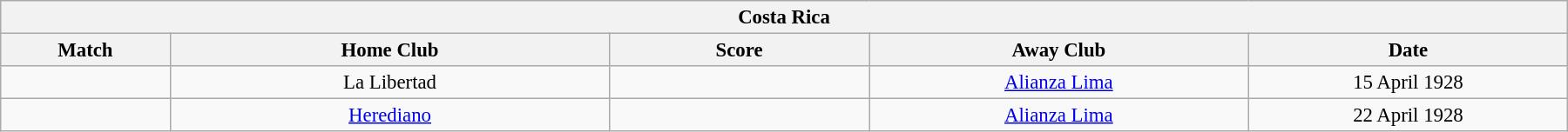<table class="wikitable collapsible collapsed" style="font-size:95%; text-align: center; width: 95%; margin:0 auto 0.5em auto;">
<tr>
<th colspan="9" align="center" style="with: 100%;">Costa Rica</th>
</tr>
<tr>
<th width="50">Match</th>
<th width="140">Home Club</th>
<th width="80">Score</th>
<th width="120">Away Club</th>
<th width="100">Date</th>
</tr>
<tr>
<td></td>
<td>La Libertad</td>
<td></td>
<td><a href='#'>Alianza Lima</a></td>
<td>15 April 1928</td>
</tr>
<tr>
<td></td>
<td><a href='#'>Herediano</a></td>
<td></td>
<td><a href='#'>Alianza Lima</a></td>
<td>22 April 1928</td>
</tr>
</table>
